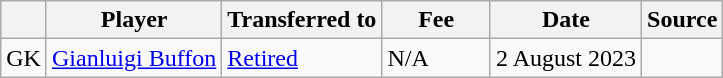<table class="wikitable plainrowheaders sortable">
<tr>
<th></th>
<th scope="col">Player</th>
<th>Transferred to</th>
<th style="width: 65px;">Fee</th>
<th scope="col">Date</th>
<th scope="col">Source</th>
</tr>
<tr>
<td>GK</td>
<td><a href='#'>Gianluigi Buffon</a></td>
<td><a href='#'>Retired</a></td>
<td>N/A</td>
<td>2 August 2023</td>
<td></td>
</tr>
</table>
